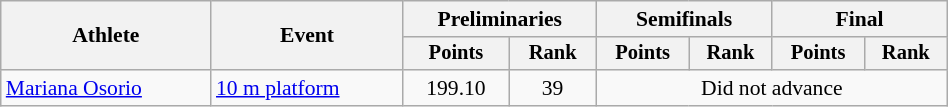<table class="wikitable" style="text-align:center; font-size:90%; width:50%;">
<tr>
<th rowspan=2>Athlete</th>
<th rowspan=2>Event</th>
<th colspan=2>Preliminaries</th>
<th colspan=2>Semifinals</th>
<th colspan=2>Final</th>
</tr>
<tr style="font-size:95%">
<th>Points</th>
<th>Rank</th>
<th>Points</th>
<th>Rank</th>
<th>Points</th>
<th>Rank</th>
</tr>
<tr>
<td align=left><a href='#'>Mariana Osorio</a></td>
<td align=left><a href='#'>10 m platform</a></td>
<td>199.10</td>
<td>39</td>
<td colspan=4>Did not advance</td>
</tr>
</table>
